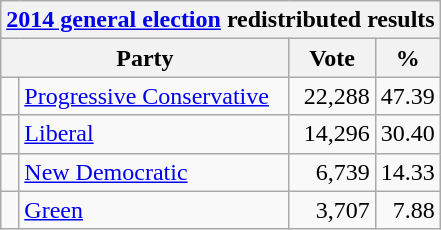<table class="wikitable">
<tr>
<th colspan="4"><a href='#'>2014 general election</a> redistributed results</th>
</tr>
<tr>
<th bgcolor="#DDDDFF" width="130px" colspan="2">Party</th>
<th bgcolor="#DDDDFF" width="50px">Vote</th>
<th bgcolor="#DDDDFF" width="30px">%</th>
</tr>
<tr>
<td> </td>
<td><a href='#'>Progressive Conservative</a></td>
<td align=right>22,288</td>
<td align=right>47.39</td>
</tr>
<tr>
<td> </td>
<td><a href='#'>Liberal</a></td>
<td align=right>14,296</td>
<td align=right>30.40</td>
</tr>
<tr>
<td> </td>
<td><a href='#'>New Democratic</a></td>
<td align=right>6,739</td>
<td align=right>14.33</td>
</tr>
<tr>
<td> </td>
<td><a href='#'>Green</a></td>
<td align=right>3,707</td>
<td align=right>7.88</td>
</tr>
</table>
